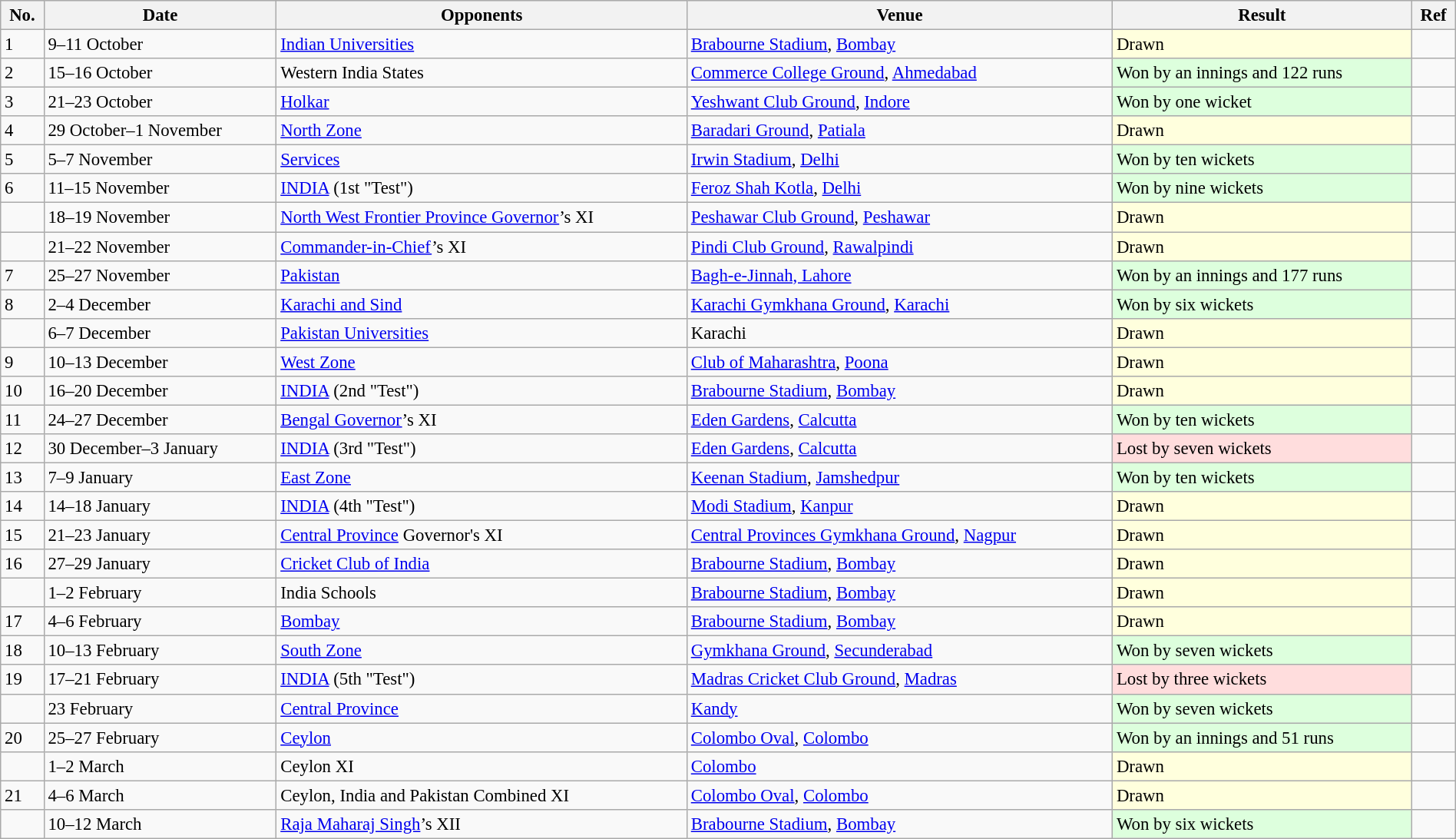<table class="wikitable" width="100%" style="font-size: 95%">
<tr bgcolor="#efefef">
<th>No.</th>
<th>Date</th>
<th>Opponents</th>
<th>Venue</th>
<th>Result</th>
<th>Ref</th>
</tr>
<tr>
<td>1</td>
<td>9–11 October</td>
<td><a href='#'>Indian Universities</a></td>
<td><a href='#'>Brabourne Stadium</a>, <a href='#'>Bombay</a></td>
<td bgcolor="#ffffdd">Drawn</td>
<td></td>
</tr>
<tr>
<td>2</td>
<td>15–16 October</td>
<td>Western India States</td>
<td><a href='#'>Commerce College Ground</a>, <a href='#'>Ahmedabad</a></td>
<td bgcolor="#ddffdd">Won by an innings and 122 runs</td>
<td></td>
</tr>
<tr>
<td>3</td>
<td>21–23 October</td>
<td><a href='#'>Holkar</a></td>
<td><a href='#'>Yeshwant Club Ground</a>, <a href='#'>Indore</a></td>
<td bgcolor="#ddffdd">Won by one wicket</td>
<td></td>
</tr>
<tr>
<td>4</td>
<td>29 October–1 November</td>
<td><a href='#'>North Zone</a></td>
<td><a href='#'>Baradari Ground</a>, <a href='#'>Patiala</a></td>
<td bgcolor="#ffffdd">Drawn</td>
<td></td>
</tr>
<tr>
<td>5</td>
<td>5–7 November</td>
<td><a href='#'>Services</a></td>
<td><a href='#'>Irwin Stadium</a>, <a href='#'>Delhi</a></td>
<td bgcolor="#ddffdd">Won by ten wickets</td>
<td></td>
</tr>
<tr>
<td>6</td>
<td>11–15 November</td>
<td><a href='#'>INDIA</a> (1st "Test")</td>
<td><a href='#'>Feroz Shah Kotla</a>, <a href='#'>Delhi</a></td>
<td bgcolor="#ddffdd">Won by nine wickets</td>
<td></td>
</tr>
<tr>
<td></td>
<td>18–19 November</td>
<td><a href='#'>North West Frontier Province Governor</a>’s XI</td>
<td><a href='#'>Peshawar Club Ground</a>, <a href='#'>Peshawar</a></td>
<td bgcolor="#ffffdd">Drawn</td>
<td></td>
</tr>
<tr>
<td></td>
<td>21–22 November</td>
<td><a href='#'>Commander-in-Chief</a>’s XI</td>
<td><a href='#'>Pindi Club Ground</a>, <a href='#'>Rawalpindi</a></td>
<td bgcolor="#ffffdd">Drawn</td>
<td></td>
</tr>
<tr>
<td>7</td>
<td>25–27 November</td>
<td><a href='#'>Pakistan</a></td>
<td><a href='#'>Bagh-e-Jinnah, Lahore</a></td>
<td bgcolor="#ddffdd">Won by an innings and 177 runs</td>
<td></td>
</tr>
<tr>
<td>8</td>
<td>2–4 December</td>
<td><a href='#'>Karachi and Sind</a></td>
<td><a href='#'>Karachi Gymkhana Ground</a>, <a href='#'>Karachi</a></td>
<td bgcolor="#ddffdd">Won by six wickets</td>
<td></td>
</tr>
<tr>
<td></td>
<td>6–7 December</td>
<td><a href='#'>Pakistan Universities</a></td>
<td>Karachi</td>
<td bgcolor="#ffffdd">Drawn</td>
<td></td>
</tr>
<tr>
<td>9</td>
<td>10–13 December</td>
<td><a href='#'>West Zone</a></td>
<td><a href='#'>Club of Maharashtra</a>, <a href='#'>Poona</a></td>
<td bgcolor="#ffffdd">Drawn</td>
<td></td>
</tr>
<tr>
<td>10</td>
<td>16–20 December</td>
<td><a href='#'>INDIA</a> (2nd "Test")</td>
<td><a href='#'>Brabourne Stadium</a>, <a href='#'>Bombay</a></td>
<td bgcolor="#ffffdd">Drawn</td>
<td></td>
</tr>
<tr>
<td>11</td>
<td>24–27 December</td>
<td><a href='#'>Bengal Governor</a>’s XI</td>
<td><a href='#'>Eden Gardens</a>, <a href='#'>Calcutta</a></td>
<td bgcolor="#ddffdd">Won by ten wickets</td>
<td></td>
</tr>
<tr>
<td>12</td>
<td>30 December–3 January</td>
<td><a href='#'>INDIA</a> (3rd "Test")</td>
<td><a href='#'>Eden Gardens</a>, <a href='#'>Calcutta</a></td>
<td bgcolor="#ffdddd">Lost by seven wickets</td>
<td></td>
</tr>
<tr>
<td>13</td>
<td>7–9 January</td>
<td><a href='#'>East Zone</a></td>
<td><a href='#'>Keenan Stadium</a>, <a href='#'>Jamshedpur</a></td>
<td bgcolor="#ddffdd">Won by ten wickets</td>
<td></td>
</tr>
<tr>
<td>14</td>
<td>14–18 January</td>
<td><a href='#'>INDIA</a> (4th "Test")</td>
<td><a href='#'>Modi Stadium</a>, <a href='#'>Kanpur</a></td>
<td bgcolor="#ffffdd">Drawn</td>
<td></td>
</tr>
<tr>
<td>15</td>
<td>21–23 January</td>
<td><a href='#'>Central Province</a> Governor's XI</td>
<td><a href='#'>Central Provinces Gymkhana Ground</a>, <a href='#'>Nagpur</a></td>
<td bgcolor="#ffffdd">Drawn</td>
<td></td>
</tr>
<tr>
<td>16</td>
<td>27–29 January</td>
<td><a href='#'>Cricket Club of India</a></td>
<td><a href='#'>Brabourne Stadium</a>, <a href='#'>Bombay</a></td>
<td bgcolor="#ffffdd">Drawn</td>
<td></td>
</tr>
<tr>
<td></td>
<td>1–2 February</td>
<td>India Schools</td>
<td><a href='#'>Brabourne Stadium</a>, <a href='#'>Bombay</a></td>
<td bgcolor="#ffffdd">Drawn</td>
<td></td>
</tr>
<tr>
<td>17</td>
<td>4–6 February</td>
<td><a href='#'>Bombay</a></td>
<td><a href='#'>Brabourne Stadium</a>, <a href='#'>Bombay</a></td>
<td bgcolor="#ffffdd">Drawn</td>
<td></td>
</tr>
<tr>
<td>18</td>
<td>10–13 February</td>
<td><a href='#'>South Zone</a></td>
<td><a href='#'>Gymkhana Ground</a>, <a href='#'>Secunderabad</a></td>
<td bgcolor="#ddffdd">Won by seven wickets</td>
<td></td>
</tr>
<tr>
<td>19</td>
<td>17–21 February</td>
<td><a href='#'>INDIA</a> (5th "Test")</td>
<td><a href='#'>Madras Cricket Club Ground</a>, <a href='#'>Madras</a></td>
<td bgcolor="#ffdddd">Lost by three wickets</td>
<td></td>
</tr>
<tr>
<td></td>
<td>23 February</td>
<td><a href='#'>Central Province</a></td>
<td><a href='#'>Kandy</a></td>
<td bgcolor="#ddffdd">Won by seven wickets</td>
<td></td>
</tr>
<tr>
<td>20</td>
<td>25–27 February</td>
<td><a href='#'>Ceylon</a></td>
<td><a href='#'>Colombo Oval</a>, <a href='#'>Colombo</a></td>
<td bgcolor="#ddffdd">Won by an innings and 51 runs</td>
<td></td>
</tr>
<tr>
<td></td>
<td>1–2 March</td>
<td>Ceylon XI</td>
<td><a href='#'>Colombo</a></td>
<td bgcolor="#ffffdd">Drawn</td>
<td></td>
</tr>
<tr>
<td>21</td>
<td>4–6 March</td>
<td>Ceylon, India and Pakistan Combined XI</td>
<td><a href='#'>Colombo Oval</a>, <a href='#'>Colombo</a></td>
<td bgcolor="#ffffdd">Drawn</td>
<td></td>
</tr>
<tr>
<td></td>
<td>10–12 March</td>
<td><a href='#'>Raja Maharaj Singh</a>’s XII</td>
<td><a href='#'>Brabourne Stadium</a>, <a href='#'>Bombay</a></td>
<td bgcolor="#ddffdd">Won by six wickets</td>
<td></td>
</tr>
</table>
